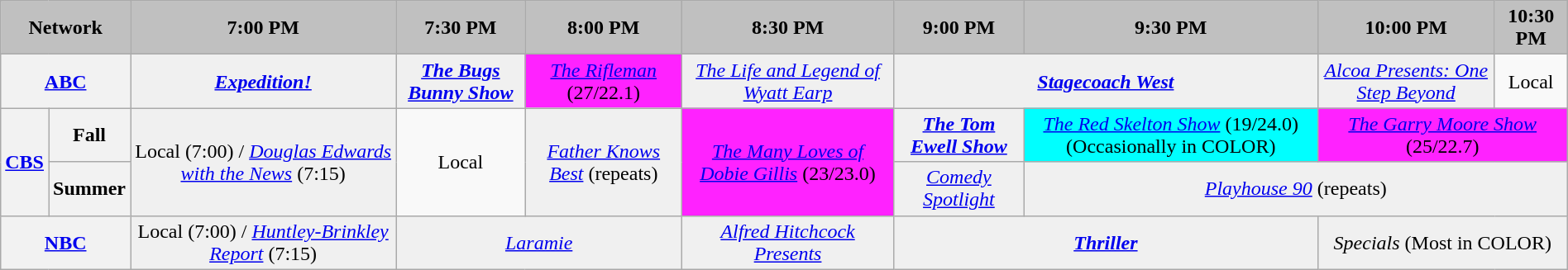<table class="wikitable" style="width:100%;margin-right:0;text-align:center">
<tr>
<th style="background-color:#C0C0C0;text-align:center" colspan="2">Network</th>
<th style="background-color:#C0C0C0;text-align:center">7:00 PM</th>
<th style="background-color:#C0C0C0;text-align:center">7:30 PM</th>
<th style="background-color:#C0C0C0;text-align:center">8:00 PM</th>
<th style="background-color:#C0C0C0;text-align:center">8:30 PM</th>
<th style="background-color:#C0C0C0;text-align:center">9:00 PM</th>
<th style="background-color:#C0C0C0;text-align:center">9:30 PM</th>
<th style="background-color:#C0C0C0;text-align:center">10:00 PM</th>
<th style="background-color:#C0C0C0;text-align:center">10:30 PM</th>
</tr>
<tr>
<th colspan="2"><a href='#'>ABC</a></th>
<td bgcolor="#F0F0F0"><strong><em><a href='#'>Expedition!</a></em></strong></td>
<td bgcolor="#F0F0F0"><strong><em><a href='#'>The Bugs Bunny Show</a></em></strong></td>
<td bgcolor="#FF22FF"><em><a href='#'>The Rifleman</a></em> (27/22.1)</td>
<td bgcolor="#F0F0F0"><em><a href='#'>The Life and Legend of Wyatt Earp</a></em></td>
<td bgcolor="#F0F0F0" colspan="2"><strong><em><a href='#'>Stagecoach West</a></em></strong></td>
<td bgcolor="#F0F0F0"><em><a href='#'>Alcoa Presents: One Step Beyond</a></em></td>
<td>Local</td>
</tr>
<tr>
<th rowspan="2"><a href='#'>CBS</a></th>
<th>Fall</th>
<td bgcolor="#F0F0F0" rowspan="2">Local (7:00) / <em><a href='#'>Douglas Edwards with the News</a></em> (7:15)</td>
<td rowspan="2">Local</td>
<td bgcolor="#F0F0F0" rowspan="2"><em><a href='#'>Father Knows Best</a></em> (repeats)</td>
<td bgcolor="#FF22FF" rowspan="2"><em><a href='#'>The Many Loves of Dobie Gillis</a></em> (23/23.0)</td>
<td bgcolor="#F0F0F0"><strong><em><a href='#'>The Tom Ewell Show</a></em></strong></td>
<td bgcolor="#00FFFF"><em><a href='#'>The Red Skelton Show</a></em> (19/24.0) (Occasionally in <span>C</span><span>O</span><span>L</span><span>O</span><span>R</span>)</td>
<td bgcolor="#FF22FF" colspan="2"><em><a href='#'>The Garry Moore Show</a></em> (25/22.7)</td>
</tr>
<tr>
<th>Summer</th>
<td bgcolor="#F0F0F0"><em><a href='#'>Comedy Spotlight</a></em></td>
<td bgcolor="#F0F0F0" colspan="3"><em><a href='#'>Playhouse 90</a></em> (repeats)</td>
</tr>
<tr>
<th colspan="2"><a href='#'>NBC</a></th>
<td bgcolor="#F0F0F0">Local (7:00) / <em><a href='#'>Huntley-Brinkley Report</a></em> (7:15)</td>
<td bgcolor="#F0F0F0" colspan="2"><em><a href='#'>Laramie</a></em></td>
<td bgcolor="#F0F0F0"><em><a href='#'>Alfred Hitchcock Presents</a></em></td>
<td bgcolor="#F0F0F0" colspan="2"><strong><em><a href='#'>Thriller</a></em></strong></td>
<td bgcolor="#F0F0F0" colspan="2"><em>Specials</em> (Most in <span>C</span><span>O</span><span>L</span><span>O</span><span>R</span>)</td>
</tr>
</table>
